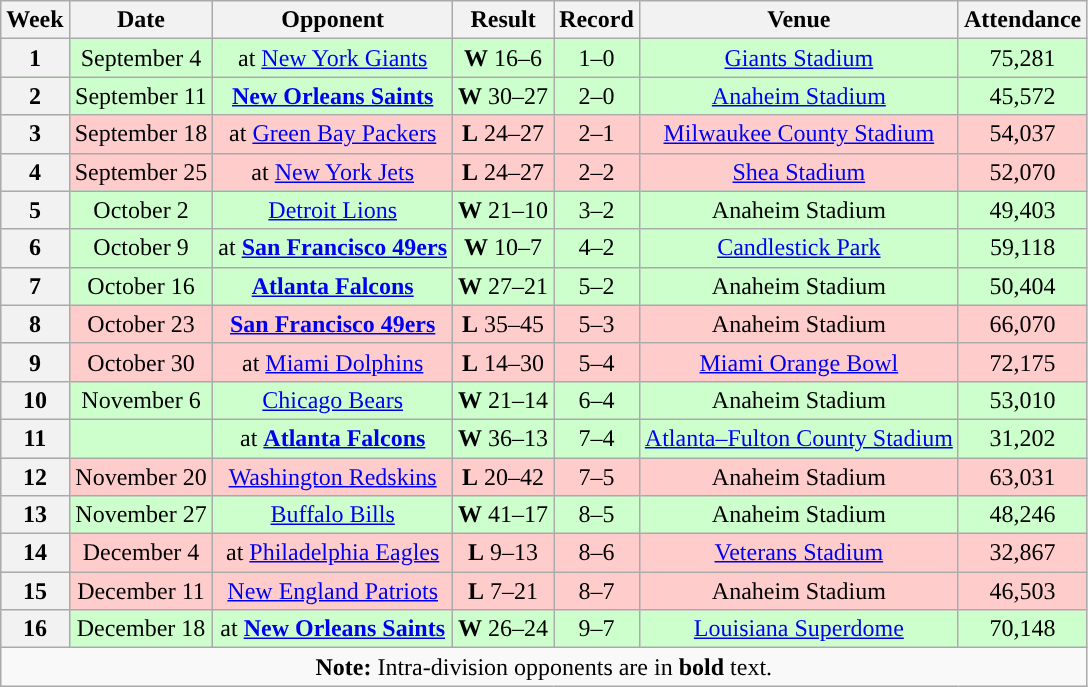<table class="wikitable" style="text-align:center">
<tr>
<th>Week</th>
<th>Date</th>
<th>Opponent</th>
<th>Result</th>
<th>Record</th>
<th>Venue</th>
<th>Attendance</th>
</tr>
<tr style="background:#cfc">
<th>1</th>
<td>September 4</td>
<td>at <a href='#'>New York Giants</a></td>
<td><strong>W</strong> 16–6</td>
<td>1–0</td>
<td><a href='#'>Giants Stadium</a></td>
<td>75,281</td>
</tr>
<tr style="background:#cfc">
<th>2</th>
<td>September 11</td>
<td><strong><a href='#'>New Orleans Saints</a></strong></td>
<td><strong>W</strong> 30–27</td>
<td>2–0</td>
<td><a href='#'>Anaheim Stadium</a></td>
<td>45,572</td>
</tr>
<tr style="background:#fcc">
<th>3</th>
<td>September 18</td>
<td>at <a href='#'>Green Bay Packers</a></td>
<td><strong>L</strong> 24–27</td>
<td>2–1</td>
<td><a href='#'>Milwaukee County Stadium</a></td>
<td>54,037</td>
</tr>
<tr style="background:#fcc">
<th>4</th>
<td>September 25</td>
<td>at <a href='#'>New York Jets</a></td>
<td><strong>L</strong> 24–27</td>
<td>2–2</td>
<td><a href='#'>Shea Stadium</a></td>
<td>52,070</td>
</tr>
<tr style="background:#cfc">
<th>5</th>
<td>October 2</td>
<td><a href='#'>Detroit Lions</a></td>
<td><strong>W</strong> 21–10</td>
<td>3–2</td>
<td>Anaheim Stadium</td>
<td>49,403</td>
</tr>
<tr style="background:#cfc">
<th>6</th>
<td>October 9</td>
<td>at <strong><a href='#'>San Francisco 49ers</a></strong></td>
<td><strong>W</strong> 10–7</td>
<td>4–2</td>
<td><a href='#'>Candlestick Park</a></td>
<td>59,118</td>
</tr>
<tr style="background:#cfc">
<th>7</th>
<td>October 16</td>
<td><strong><a href='#'>Atlanta Falcons</a></strong></td>
<td><strong>W</strong> 27–21</td>
<td>5–2</td>
<td>Anaheim Stadium</td>
<td>50,404</td>
</tr>
<tr style="background:#fcc">
<th>8</th>
<td>October 23</td>
<td><strong><a href='#'>San Francisco 49ers</a></strong></td>
<td><strong>L</strong> 35–45</td>
<td>5–3</td>
<td>Anaheim Stadium</td>
<td>66,070</td>
</tr>
<tr style="background:#fcc">
<th>9</th>
<td>October 30</td>
<td>at <a href='#'>Miami Dolphins</a></td>
<td><strong>L</strong> 14–30</td>
<td>5–4</td>
<td><a href='#'>Miami Orange Bowl</a></td>
<td>72,175</td>
</tr>
<tr style="background:#cfc">
<th>10</th>
<td>November 6</td>
<td><a href='#'>Chicago Bears</a></td>
<td><strong>W</strong> 21–14</td>
<td>6–4</td>
<td>Anaheim Stadium</td>
<td>53,010</td>
</tr>
<tr style="background:#cfc">
<th>11</th>
<td></td>
<td>at <strong><a href='#'>Atlanta Falcons</a></strong></td>
<td><strong>W</strong> 36–13</td>
<td>7–4</td>
<td><a href='#'>Atlanta–Fulton County Stadium</a></td>
<td>31,202</td>
</tr>
<tr style="background:#fcc">
<th>12</th>
<td>November 20</td>
<td><a href='#'>Washington Redskins</a></td>
<td><strong>L</strong> 20–42</td>
<td>7–5</td>
<td>Anaheim Stadium</td>
<td>63,031</td>
</tr>
<tr style="background:#cfc">
<th>13</th>
<td>November 27</td>
<td><a href='#'>Buffalo Bills</a></td>
<td><strong>W</strong> 41–17</td>
<td>8–5</td>
<td>Anaheim Stadium</td>
<td>48,246</td>
</tr>
<tr style="background:#fcc">
<th>14</th>
<td>December 4</td>
<td>at <a href='#'>Philadelphia Eagles</a></td>
<td><strong>L</strong> 9–13</td>
<td>8–6</td>
<td><a href='#'>Veterans Stadium</a></td>
<td>32,867</td>
</tr>
<tr style="background:#fcc">
<th>15</th>
<td>December 11</td>
<td><a href='#'>New England Patriots</a></td>
<td><strong>L</strong> 7–21</td>
<td>8–7</td>
<td>Anaheim Stadium</td>
<td>46,503</td>
</tr>
<tr style="background:#cfc">
<th>16</th>
<td>December 18</td>
<td>at <strong><a href='#'>New Orleans Saints</a></strong></td>
<td><strong>W</strong> 26–24</td>
<td>9–7</td>
<td><a href='#'>Louisiana Superdome</a></td>
<td>70,148</td>
</tr>
<tr>
<td colspan="8"><strong>Note:</strong> Intra-division opponents are in <strong>bold</strong> text.</td>
</tr>
</table>
